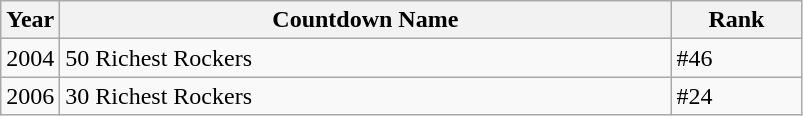<table class="wikitable sortable">
<tr>
<th scope="col" style="width:1em;">Year</th>
<th scope="col" style="width:25em;">Countdown Name</th>
<th scope="col" style="width:5em;">Rank</th>
</tr>
<tr>
<td>2004</td>
<td>50 Richest Rockers</td>
<td>#46</td>
</tr>
<tr>
<td>2006</td>
<td>30 Richest Rockers</td>
<td>#24</td>
</tr>
</table>
